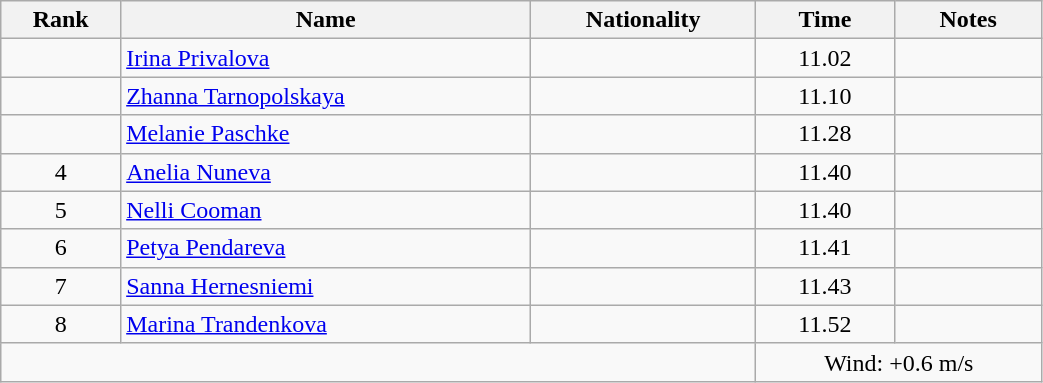<table class="wikitable sortable" style="text-align:center;width: 55%">
<tr>
<th>Rank</th>
<th>Name</th>
<th>Nationality</th>
<th>Time</th>
<th>Notes</th>
</tr>
<tr>
<td></td>
<td align=left><a href='#'>Irina Privalova</a></td>
<td align=left></td>
<td>11.02</td>
<td></td>
</tr>
<tr>
<td></td>
<td align=left><a href='#'>Zhanna Tarnopolskaya</a></td>
<td align=left></td>
<td>11.10</td>
<td></td>
</tr>
<tr>
<td></td>
<td align=left><a href='#'>Melanie Paschke</a></td>
<td align=left></td>
<td>11.28</td>
<td></td>
</tr>
<tr>
<td>4</td>
<td align=left><a href='#'>Anelia Nuneva</a></td>
<td align=left></td>
<td>11.40</td>
<td></td>
</tr>
<tr>
<td>5</td>
<td align=left><a href='#'>Nelli Cooman</a></td>
<td align=left></td>
<td>11.40</td>
<td></td>
</tr>
<tr>
<td>6</td>
<td align=left><a href='#'>Petya Pendareva</a></td>
<td align=left></td>
<td>11.41</td>
<td></td>
</tr>
<tr>
<td>7</td>
<td align=left><a href='#'>Sanna Hernesniemi</a></td>
<td align=left></td>
<td>11.43</td>
<td></td>
</tr>
<tr>
<td>8</td>
<td align=left><a href='#'>Marina Trandenkova</a></td>
<td align=left></td>
<td>11.52</td>
<td></td>
</tr>
<tr>
<td colspan="3"></td>
<td colspan="2">Wind: +0.6 m/s</td>
</tr>
</table>
